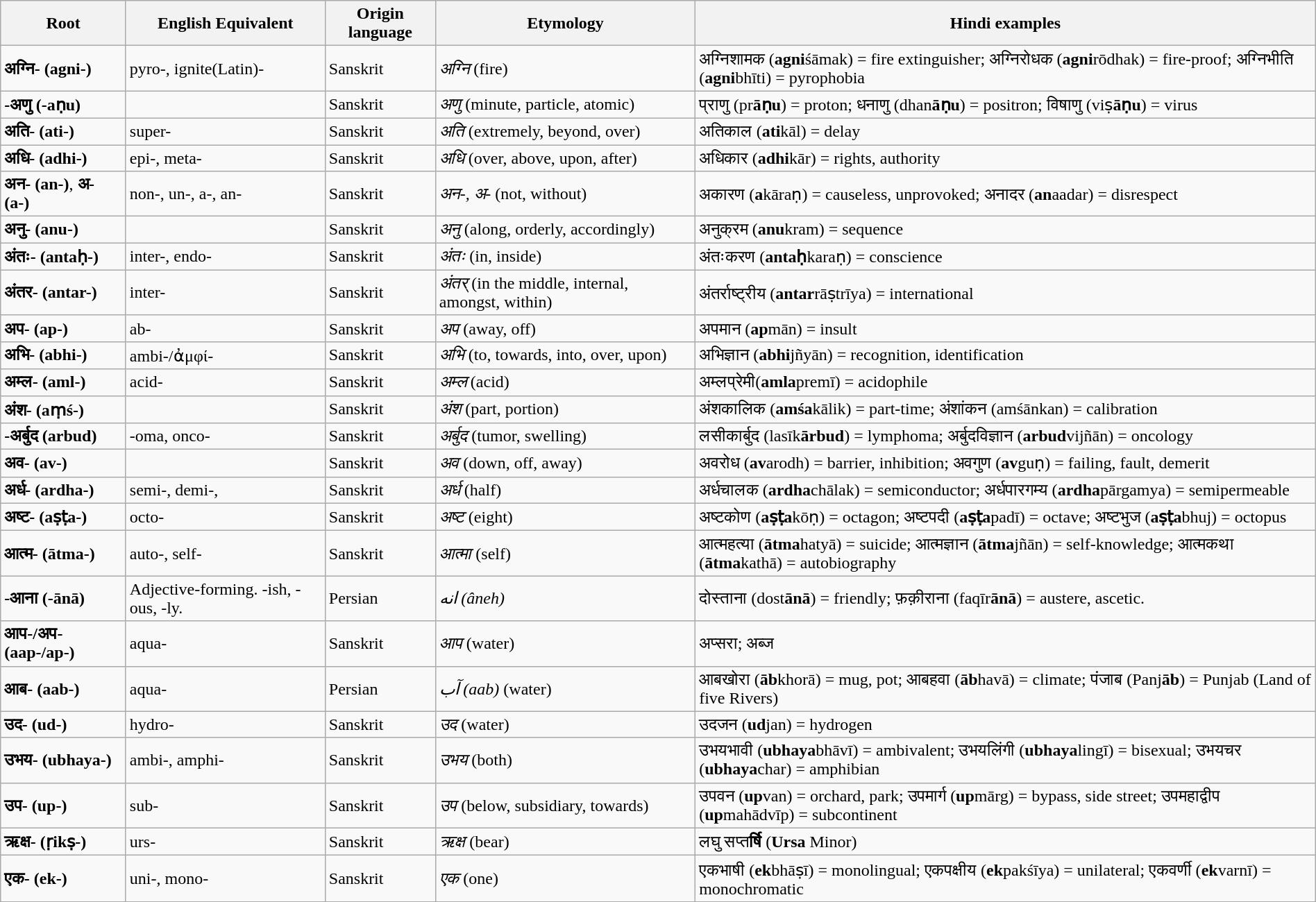<table class="wikitable sortable" width="100%">
<tr>
<th>Root</th>
<th>English Equivalent</th>
<th>Origin language</th>
<th>Etymology</th>
<th>Hindi examples</th>
</tr>
<tr>
<td><strong>अग्नि- (agni-)</strong></td>
<td>pyro-, ignite(Latin)-</td>
<td>Sanskrit</td>
<td><em>अग्नि</em> (fire)</td>
<td>अग्निशामक (<strong>agni</strong>śāmak) = fire extinguisher; अग्निरोधक (<strong>agni</strong>rōdhak) = fire-proof; अग्निभीति (<strong>agni</strong>bhīti) = pyrophobia</td>
</tr>
<tr>
<td><strong>-अणु (-aṇu)</strong></td>
<td></td>
<td>Sanskrit</td>
<td><em>अणु</em> (minute, particle, atomic)</td>
<td>प्राणु (pr<strong>āṇu</strong>) = proton; धनाणु (dhan<strong>āṇu</strong>) = positron; विषाणु (viṣ<strong>āṇu</strong>) = virus</td>
</tr>
<tr>
<td><strong>अति- (ati-)</strong></td>
<td>super-</td>
<td>Sanskrit</td>
<td><em>अति</em> (extremely, beyond, over)</td>
<td>अतिकाल (<strong>ati</strong>kāl) = delay</td>
</tr>
<tr>
<td><strong>अधि- (adhi-)</strong></td>
<td>epi-, meta-</td>
<td>Sanskrit</td>
<td><em>अधि</em> (over, above, upon, after)</td>
<td>अधिकार (<strong>adhi</strong>kār) = rights, authority</td>
</tr>
<tr>
<td><strong>अन- (an-)</strong>, <strong>अ- (a-)</strong></td>
<td>non-, un-, a-, an-</td>
<td>Sanskrit</td>
<td><em>अन-, अ-</em> (not, without)</td>
<td>अकारण (<strong>a</strong>kāraṇ) = causeless, unprovoked; अनादर (<strong>an</strong>aadar) = disrespect</td>
</tr>
<tr>
<td><strong>अनु- (anu-)</strong></td>
<td></td>
<td>Sanskrit</td>
<td><em>अनु</em> (along, orderly, accordingly)</td>
<td>अनुक्रम (<strong>anu</strong>kram) = sequence</td>
</tr>
<tr>
<td><strong>अंतः- (antaḥ-)</strong></td>
<td>inter-, endo-</td>
<td>Sanskrit</td>
<td><em>अंतः</em> (in, inside)</td>
<td>अंतःकरण (<strong>antaḥ</strong>karaṇ) = conscience</td>
</tr>
<tr>
<td><strong>अंतर- (antar-)</strong></td>
<td>inter-</td>
<td>Sanskrit</td>
<td><em>अंतर्</em> (in the middle, internal, amongst, within)</td>
<td>अंतर्राष्ट्रीय (<strong>antar</strong>rāṣtrīya) = international</td>
</tr>
<tr>
<td><strong>अप- (ap-)</strong></td>
<td>ab-</td>
<td>Sanskrit</td>
<td><em>अप</em> (away, off)</td>
<td>अपमान (<strong>ap</strong>mān) = insult</td>
</tr>
<tr>
<td><strong>अभि- (abhi-)</strong></td>
<td>ambi-/ἀμφί-</td>
<td>Sanskrit</td>
<td><em>अभि</em> (to, towards, into, over, upon)</td>
<td>अभिज्ञान (<strong>abhi</strong>jñyān) = recognition, identification</td>
</tr>
<tr>
<td><strong>अम्ल- (aml-)</strong></td>
<td>acid-</td>
<td>Sanskrit</td>
<td><em>अम्ल</em> (acid)</td>
<td>अम्लप्रेमी(<strong>amla</strong>premī) = acidophile</td>
</tr>
<tr>
<td><strong>अंश- (aṃś-)</strong></td>
<td></td>
<td>Sanskrit</td>
<td><em>अंश</em> (part, portion)</td>
<td>अंशकालिक (<strong>amśa</strong>kālik) = part-time; अंशांकन (amśānkan) = calibration</td>
</tr>
<tr>
<td><strong>-अर्बुद (arbud)</strong></td>
<td>-oma, onco-</td>
<td>Sanskrit</td>
<td><em>अर्बुद</em> (tumor, swelling)</td>
<td>लसीकार्बुद (lasīk<strong>ārbud</strong>) = lymphoma; अर्बुदविज्ञान (<strong>arbud</strong>vijñān) = oncology</td>
</tr>
<tr>
<td><strong>अव- (av-)</strong></td>
<td></td>
<td>Sanskrit</td>
<td><em>अव</em> (down, off, away)</td>
<td>अवरोध (<strong>av</strong>arodh) = barrier, inhibition; अवगुण (<strong>av</strong>guṇ) = failing, fault, demerit</td>
</tr>
<tr>
<td><strong>अर्ध- (ardha-)</strong></td>
<td>semi-, demi-,</td>
<td>Sanskrit</td>
<td><em>अर्ध</em> (half)</td>
<td>अर्धचालक (<strong>ardha</strong>chālak) = semiconductor; अर्धपारगम्य (<strong>ardha</strong>pārgamya) = semipermeable</td>
</tr>
<tr>
<td><strong>अष्ट- (aṣṭa-)</strong></td>
<td>octo-</td>
<td>Sanskrit</td>
<td><em>अष्ट</em> (eight)</td>
<td>अष्टकोण (<strong>aṣṭa</strong>kōṇ) = octagon; अष्टपदी (<strong>aṣṭa</strong>padī) = octave; अष्टभुज (<strong>aṣṭa</strong>bhuj) = octopus</td>
</tr>
<tr>
<td><strong>आत्म- (ātma-)</strong></td>
<td>auto-, self-</td>
<td>Sanskrit</td>
<td><em>आत्मा</em> (self)</td>
<td>आत्महत्या (<strong>ātma</strong>hatyā) = suicide; आत्मज्ञान (<strong>ātma</strong>jñān) = self-knowledge; आत्मकथा (<strong>ātma</strong>kathā) = autobiography</td>
</tr>
<tr>
<td><strong>-आना (-ānā)</strong></td>
<td>Adjective-forming. -ish, -ous, -ly.</td>
<td>Persian</td>
<td><em>انه (âneh)</em></td>
<td>दोस्ताना (dost<strong>ānā</strong>) = friendly; फ़क़ीराना  (faqīr<strong>ānā</strong>) = austere, ascetic.</td>
</tr>
<tr>
<td><strong>आप-/अप- (aap-/ap-)</strong></td>
<td>aqua-</td>
<td>Sanskrit</td>
<td><em>आप</em> (water)</td>
<td>अप्सरा; अब्ज</td>
</tr>
<tr>
<td><strong>आब- (aab-)</strong></td>
<td>aqua-</td>
<td>Persian</td>
<td><em>آب (aab)</em> (water)</td>
<td>आबखोरा (<strong>āb</strong>khorā) = mug, pot; आबहवा (<strong>āb</strong>havā) = climate; पंजाब (Panj<strong>āb</strong>) = Punjab (Land of five Rivers)</td>
</tr>
<tr>
<td><strong>उद- (ud-)</strong></td>
<td>hydro-</td>
<td>Sanskrit</td>
<td><em>उद</em> (water)</td>
<td>उदजन (<strong>ud</strong>jan) = hydrogen</td>
</tr>
<tr>
<td><strong>उभय- (ubhaya-)</strong></td>
<td>ambi-, amphi-</td>
<td>Sanskrit</td>
<td><em>उभय</em> (both)</td>
<td>उभयभावी (<strong>ubhaya</strong>bhāvī) = ambivalent; उभयलिंगी (<strong>ubhaya</strong>lingī) = bisexual; उभयचर (<strong>ubhaya</strong>char) = amphibian</td>
</tr>
<tr>
<td><strong>उप- (up-)</strong></td>
<td>sub-</td>
<td>Sanskrit</td>
<td><em>उप</em> (below, subsidiary, towards)</td>
<td>उपवन (<strong>up</strong>van) = orchard, park; उपमार्ग (<strong>up</strong>mārg) = bypass, side street; उपमहाद्वीप (<strong>up</strong>mahādvīp) = subcontinent</td>
</tr>
<tr>
<td><strong>ऋक्ष- (ṛikṣ-)</strong></td>
<td>urs-</td>
<td>Sanskrit</td>
<td><em>ऋक्ष</em> (bear)</td>
<td>लघु सप्त<strong>र्षि</strong> (<strong>Ursa</strong> Minor)</td>
</tr>
<tr>
<td><strong>एक- (ek-)</strong></td>
<td>uni-, mono-</td>
<td>Sanskrit</td>
<td><em>एक</em> (one)</td>
<td>एकभाषी (<strong>ek</strong>bhāṣī) = monolingual; एकपक्षीय (<strong>ek</strong>pakśīya) = unilateral; एकवर्णी (<strong>ek</strong>varnī) = monochromatic</td>
</tr>
<tr>
</tr>
</table>
